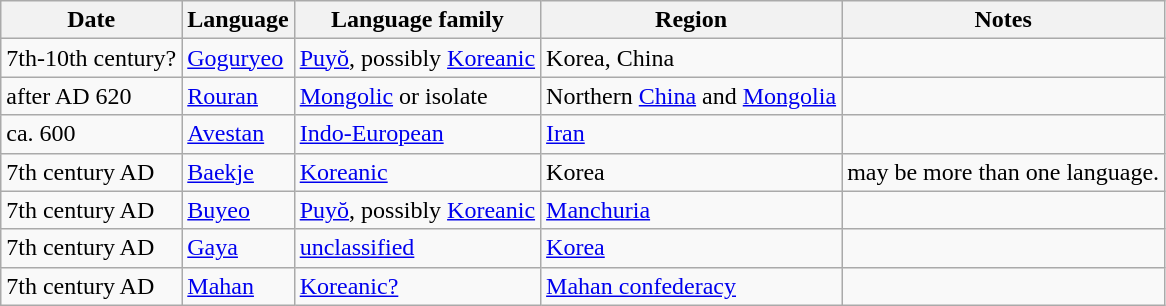<table class="wikitable sortable" border="1">
<tr>
<th>Date</th>
<th>Language</th>
<th>Language family</th>
<th>Region</th>
<th>Notes</th>
</tr>
<tr>
<td>7th-10th century?</td>
<td><a href='#'>Goguryeo</a></td>
<td><a href='#'>Puyŏ</a>, possibly <a href='#'>Koreanic</a></td>
<td>Korea, China</td>
<td></td>
</tr>
<tr>
<td>after AD 620</td>
<td><a href='#'>Rouran</a></td>
<td><a href='#'>Mongolic</a> or isolate</td>
<td>Northern <a href='#'>China</a> and <a href='#'>Mongolia</a></td>
<td></td>
</tr>
<tr>
<td>ca. 600</td>
<td><a href='#'>Avestan</a></td>
<td><a href='#'>Indo-European</a></td>
<td><a href='#'>Iran</a></td>
<td></td>
</tr>
<tr>
<td>7th century AD</td>
<td><a href='#'>Baekje</a></td>
<td><a href='#'>Koreanic</a></td>
<td>Korea</td>
<td>may be more than one language.</td>
</tr>
<tr>
<td>7th century AD</td>
<td><a href='#'>Buyeo</a></td>
<td><a href='#'>Puyŏ</a>, possibly <a href='#'>Koreanic</a></td>
<td><a href='#'>Manchuria</a></td>
<td></td>
</tr>
<tr>
<td>7th century AD</td>
<td><a href='#'>Gaya</a></td>
<td><a href='#'>unclassified</a></td>
<td><a href='#'>Korea</a></td>
<td></td>
</tr>
<tr>
<td>7th century AD</td>
<td><a href='#'>Mahan</a></td>
<td><a href='#'>Koreanic?</a></td>
<td><a href='#'>Mahan confederacy</a></td>
<td></td>
</tr>
</table>
